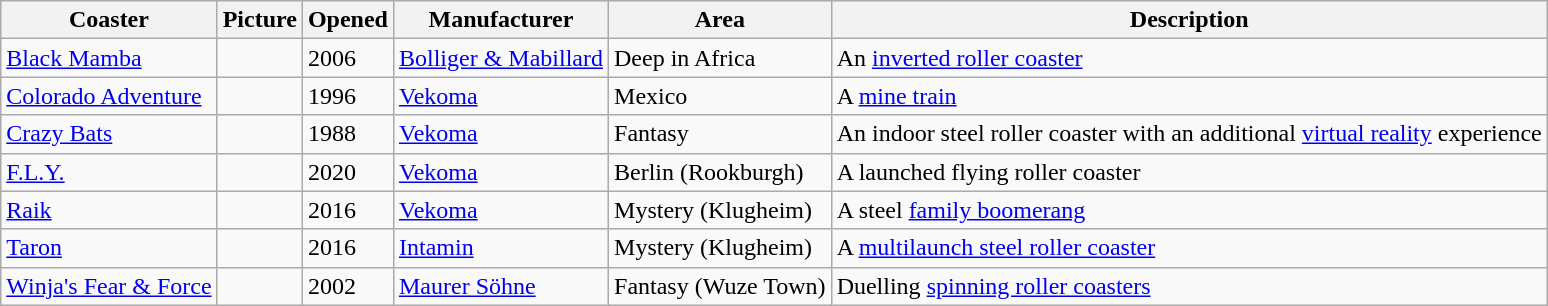<table class="wikitable sortable">
<tr>
<th>Coaster</th>
<th>Picture</th>
<th>Opened</th>
<th>Manufacturer</th>
<th>Area</th>
<th>Description</th>
</tr>
<tr>
<td><a href='#'>Black Mamba</a></td>
<td> </td>
<td>2006</td>
<td><a href='#'>Bolliger & Mabillard</a></td>
<td>Deep in Africa</td>
<td>An <a href='#'>inverted roller coaster</a></td>
</tr>
<tr>
<td><a href='#'>Colorado Adventure</a></td>
<td> </td>
<td>1996</td>
<td><a href='#'>Vekoma</a></td>
<td>Mexico</td>
<td>A <a href='#'>mine train</a></td>
</tr>
<tr>
<td><a href='#'>Crazy Bats</a></td>
<td> </td>
<td>1988</td>
<td><a href='#'>Vekoma</a></td>
<td>Fantasy</td>
<td>An indoor steel roller coaster with an additional <a href='#'>virtual reality</a> experience</td>
</tr>
<tr>
<td><a href='#'>F.L.Y.</a></td>
<td> </td>
<td>2020</td>
<td><a href='#'>Vekoma</a></td>
<td>Berlin (Rookburgh)</td>
<td>A launched flying roller coaster</td>
</tr>
<tr>
<td><a href='#'>Raik</a></td>
<td> </td>
<td>2016</td>
<td><a href='#'>Vekoma</a></td>
<td>Mystery (Klugheim)</td>
<td>A steel <a href='#'>family boomerang</a></td>
</tr>
<tr>
<td><a href='#'>Taron</a></td>
<td> </td>
<td>2016</td>
<td><a href='#'>Intamin</a></td>
<td>Mystery (Klugheim)</td>
<td>A <a href='#'>multilaunch steel roller coaster</a></td>
</tr>
<tr>
<td><a href='#'>Winja's Fear & Force</a></td>
<td> </td>
<td>2002</td>
<td><a href='#'>Maurer Söhne</a></td>
<td>Fantasy (Wuze Town)</td>
<td>Duelling <a href='#'>spinning roller coasters</a></td>
</tr>
</table>
